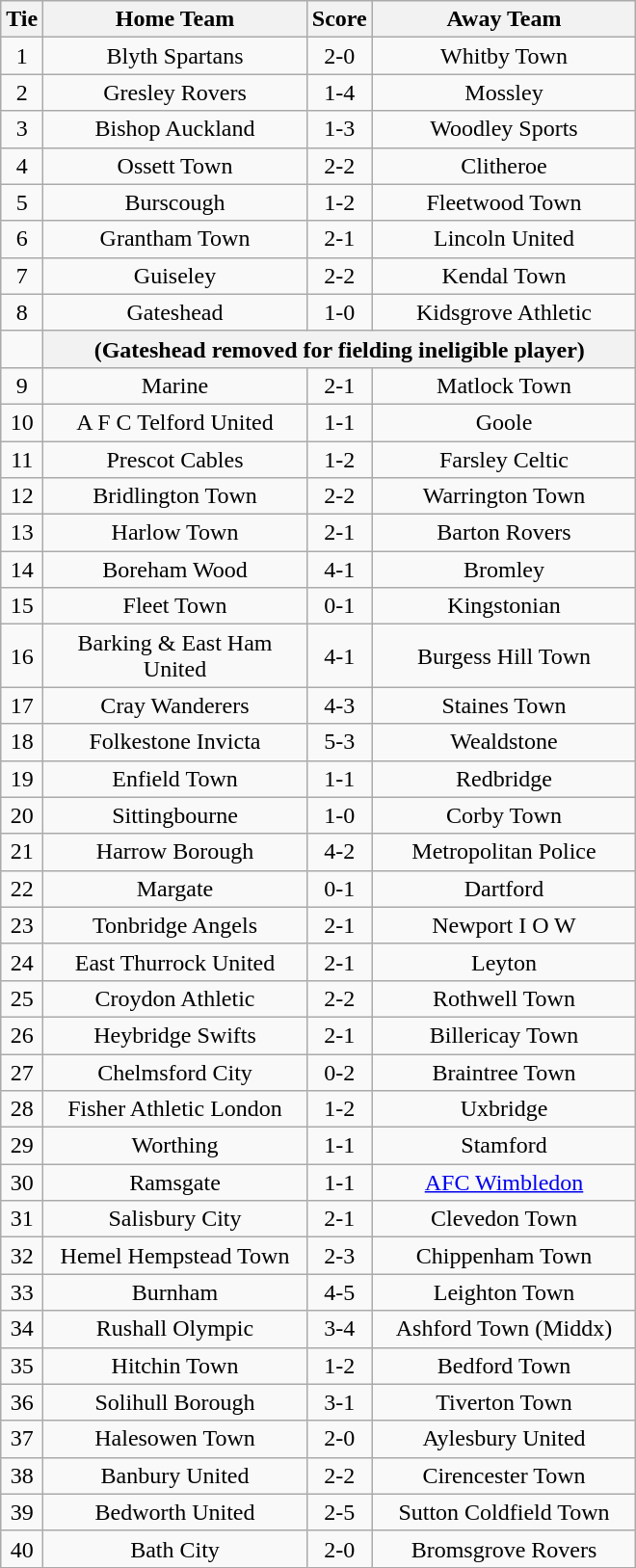<table class="wikitable" style="text-align:center;">
<tr>
<th width=20>Tie</th>
<th width=175>Home Team</th>
<th width=20>Score</th>
<th width=175>Away Team</th>
</tr>
<tr>
<td>1</td>
<td>Blyth Spartans</td>
<td>2-0</td>
<td>Whitby Town</td>
</tr>
<tr>
<td>2</td>
<td>Gresley Rovers</td>
<td>1-4</td>
<td>Mossley</td>
</tr>
<tr>
<td>3</td>
<td>Bishop Auckland</td>
<td>1-3</td>
<td>Woodley Sports</td>
</tr>
<tr>
<td>4</td>
<td>Ossett Town</td>
<td>2-2</td>
<td>Clitheroe</td>
</tr>
<tr>
<td>5</td>
<td>Burscough</td>
<td>1-2</td>
<td>Fleetwood Town</td>
</tr>
<tr>
<td>6</td>
<td>Grantham Town</td>
<td>2-1</td>
<td>Lincoln United</td>
</tr>
<tr>
<td>7</td>
<td>Guiseley</td>
<td>2-2</td>
<td>Kendal Town</td>
</tr>
<tr>
<td>8</td>
<td>Gateshead</td>
<td>1-0</td>
<td>Kidsgrove Athletic</td>
</tr>
<tr>
<td></td>
<th colspan="5">(Gateshead removed for fielding ineligible player)</th>
</tr>
<tr>
<td>9</td>
<td>Marine</td>
<td>2-1</td>
<td>Matlock Town</td>
</tr>
<tr>
<td>10</td>
<td>A F C Telford United</td>
<td>1-1</td>
<td>Goole</td>
</tr>
<tr>
<td>11</td>
<td>Prescot Cables</td>
<td>1-2</td>
<td>Farsley Celtic</td>
</tr>
<tr>
<td>12</td>
<td>Bridlington Town</td>
<td>2-2</td>
<td>Warrington Town</td>
</tr>
<tr>
<td>13</td>
<td>Harlow Town</td>
<td>2-1</td>
<td>Barton Rovers</td>
</tr>
<tr>
<td>14</td>
<td>Boreham Wood</td>
<td>4-1</td>
<td>Bromley</td>
</tr>
<tr>
<td>15</td>
<td>Fleet Town</td>
<td>0-1</td>
<td>Kingstonian</td>
</tr>
<tr>
<td>16</td>
<td>Barking & East Ham United</td>
<td>4-1</td>
<td>Burgess Hill Town</td>
</tr>
<tr>
<td>17</td>
<td>Cray Wanderers</td>
<td>4-3</td>
<td>Staines Town</td>
</tr>
<tr>
<td>18</td>
<td>Folkestone Invicta</td>
<td>5-3</td>
<td>Wealdstone</td>
</tr>
<tr>
<td>19</td>
<td>Enfield Town</td>
<td>1-1</td>
<td>Redbridge</td>
</tr>
<tr>
<td>20</td>
<td>Sittingbourne</td>
<td>1-0</td>
<td>Corby Town</td>
</tr>
<tr>
<td>21</td>
<td>Harrow Borough</td>
<td>4-2</td>
<td>Metropolitan Police</td>
</tr>
<tr>
<td>22</td>
<td>Margate</td>
<td>0-1</td>
<td>Dartford</td>
</tr>
<tr>
<td>23</td>
<td>Tonbridge Angels</td>
<td>2-1</td>
<td>Newport I O W</td>
</tr>
<tr>
<td>24</td>
<td>East Thurrock United</td>
<td>2-1</td>
<td>Leyton</td>
</tr>
<tr>
<td>25</td>
<td>Croydon Athletic</td>
<td>2-2</td>
<td>Rothwell Town</td>
</tr>
<tr>
<td>26</td>
<td>Heybridge Swifts</td>
<td>2-1</td>
<td>Billericay Town</td>
</tr>
<tr>
<td>27</td>
<td>Chelmsford City</td>
<td>0-2</td>
<td>Braintree Town</td>
</tr>
<tr>
<td>28</td>
<td>Fisher Athletic London</td>
<td>1-2</td>
<td>Uxbridge</td>
</tr>
<tr>
<td>29</td>
<td>Worthing</td>
<td>1-1</td>
<td>Stamford</td>
</tr>
<tr>
<td>30</td>
<td>Ramsgate</td>
<td>1-1</td>
<td><a href='#'>AFC Wimbledon</a></td>
</tr>
<tr>
<td>31</td>
<td>Salisbury City</td>
<td>2-1</td>
<td>Clevedon Town</td>
</tr>
<tr>
<td>32</td>
<td>Hemel Hempstead Town</td>
<td>2-3</td>
<td>Chippenham Town</td>
</tr>
<tr>
<td>33</td>
<td>Burnham</td>
<td>4-5</td>
<td>Leighton Town</td>
</tr>
<tr>
<td>34</td>
<td>Rushall Olympic</td>
<td>3-4</td>
<td>Ashford Town (Middx)</td>
</tr>
<tr>
<td>35</td>
<td>Hitchin Town</td>
<td>1-2</td>
<td>Bedford Town</td>
</tr>
<tr>
<td>36</td>
<td>Solihull Borough</td>
<td>3-1</td>
<td>Tiverton Town</td>
</tr>
<tr>
<td>37</td>
<td>Halesowen Town</td>
<td>2-0</td>
<td>Aylesbury United</td>
</tr>
<tr>
<td>38</td>
<td>Banbury United</td>
<td>2-2</td>
<td>Cirencester Town</td>
</tr>
<tr>
<td>39</td>
<td>Bedworth United</td>
<td>2-5</td>
<td>Sutton Coldfield Town</td>
</tr>
<tr>
<td>40</td>
<td>Bath City</td>
<td>2-0</td>
<td>Bromsgrove Rovers</td>
</tr>
</table>
